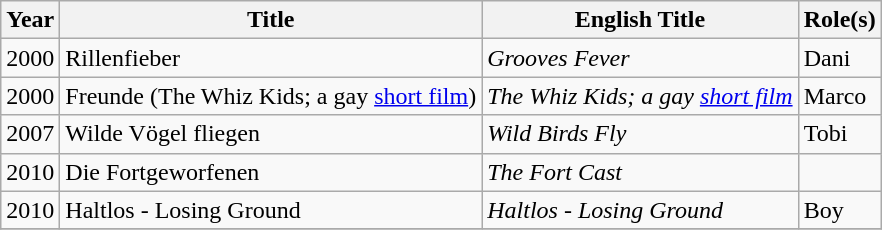<table class=wikitable sortable>
<tr>
<th>Year</th>
<th>Title</th>
<th>English Title</th>
<th>Role(s)</th>
</tr>
<tr>
<td>2000</td>
<td>Rillenfieber</td>
<td><em>Grooves Fever</em></td>
<td>Dani</td>
</tr>
<tr>
<td>2000</td>
<td>Freunde (The Whiz Kids; a gay <a href='#'>short film</a>)</td>
<td><em>The Whiz Kids; a gay <a href='#'>short film</a></em></td>
<td>Marco</td>
</tr>
<tr>
<td>2007</td>
<td>Wilde Vögel fliegen</td>
<td><em>Wild Birds Fly</em></td>
<td>Tobi</td>
</tr>
<tr>
<td>2010</td>
<td>Die Fortgeworfenen</td>
<td><em>The Fort Cast</em></td>
<td></td>
</tr>
<tr>
<td>2010</td>
<td>Haltlos - Losing Ground</td>
<td><em>Haltlos - Losing Ground</em></td>
<td>Boy</td>
</tr>
<tr>
</tr>
</table>
